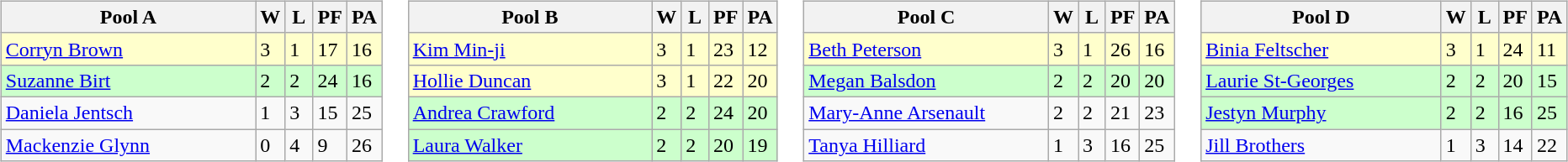<table>
<tr>
<td valign=top width=10%><br><table class=wikitable>
<tr>
<th width=200>Pool A</th>
<th width=15>W</th>
<th width=15>L</th>
<th width=15>PF</th>
<th width=15>PA</th>
</tr>
<tr bgcolor=#ffffcc>
<td> <a href='#'>Corryn Brown</a></td>
<td>3</td>
<td>1</td>
<td>17</td>
<td>16</td>
</tr>
<tr bgcolor=#ccffcc>
<td> <a href='#'>Suzanne Birt</a></td>
<td>2</td>
<td>2</td>
<td>24</td>
<td>16</td>
</tr>
<tr>
<td> <a href='#'>Daniela Jentsch</a></td>
<td>1</td>
<td>3</td>
<td>15</td>
<td>25</td>
</tr>
<tr>
<td> <a href='#'>Mackenzie Glynn</a></td>
<td>0</td>
<td>4</td>
<td>9</td>
<td>26</td>
</tr>
</table>
</td>
<td valign=top width=10%><br><table class=wikitable>
<tr>
<th width=200>Pool B</th>
<th width=15>W</th>
<th width=15>L</th>
<th width=15>PF</th>
<th width=15>PA</th>
</tr>
<tr bgcolor=#ffffcc>
<td> <a href='#'>Kim Min-ji</a></td>
<td>3</td>
<td>1</td>
<td>23</td>
<td>12</td>
</tr>
<tr bgcolor=#ffffcc>
<td> <a href='#'>Hollie Duncan</a></td>
<td>3</td>
<td>1</td>
<td>22</td>
<td>20</td>
</tr>
<tr bgcolor=#ccffcc>
<td> <a href='#'>Andrea Crawford</a></td>
<td>2</td>
<td>2</td>
<td>24</td>
<td>20</td>
</tr>
<tr bgcolor=#ccffcc>
<td> <a href='#'>Laura Walker</a></td>
<td>2</td>
<td>2</td>
<td>20</td>
<td>19</td>
</tr>
</table>
</td>
<td valign=top width=10%><br><table class=wikitable>
<tr>
<th width=200>Pool C</th>
<th width=15>W</th>
<th width=15>L</th>
<th width=15>PF</th>
<th width=15>PA</th>
</tr>
<tr bgcolor=#ffffcc>
<td> <a href='#'>Beth Peterson</a></td>
<td>3</td>
<td>1</td>
<td>26</td>
<td>16</td>
</tr>
<tr bgcolor=#ccffcc>
<td> <a href='#'>Megan Balsdon</a></td>
<td>2</td>
<td>2</td>
<td>20</td>
<td>20</td>
</tr>
<tr>
<td> <a href='#'>Mary-Anne Arsenault</a></td>
<td>2</td>
<td>2</td>
<td>21</td>
<td>23</td>
</tr>
<tr>
<td> <a href='#'>Tanya Hilliard</a></td>
<td>1</td>
<td>3</td>
<td>16</td>
<td>25</td>
</tr>
</table>
</td>
<td valign=top width=10%><br><table class=wikitable>
<tr>
<th width=200>Pool D</th>
<th width=15>W</th>
<th width=15>L</th>
<th width=15>PF</th>
<th width=15>PA</th>
</tr>
<tr bgcolor=#ffffcc>
<td> <a href='#'>Binia Feltscher</a></td>
<td>3</td>
<td>1</td>
<td>24</td>
<td>11</td>
</tr>
<tr bgcolor=#ccffcc>
<td> <a href='#'>Laurie St-Georges</a></td>
<td>2</td>
<td>2</td>
<td>20</td>
<td>15</td>
</tr>
<tr bgcolor=#ccffcc>
<td> <a href='#'>Jestyn Murphy</a></td>
<td>2</td>
<td>2</td>
<td>16</td>
<td>25</td>
</tr>
<tr>
<td> <a href='#'>Jill Brothers</a></td>
<td>1</td>
<td>3</td>
<td>14</td>
<td>22</td>
</tr>
</table>
</td>
</tr>
</table>
